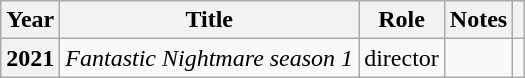<table class="wikitable plainrowheaders sortable">
<tr>
<th scope="col">Year</th>
<th scope="col">Title</th>
<th scope="col">Role</th>
<th scope="col">Notes</th>
<th scope="col" class="unsortable"></th>
</tr>
<tr>
<th scope="row">2021</th>
<td><em>Fantastic Nightmare season 1</em></td>
<td>director</td>
<td></td>
<td></td>
</tr>
</table>
